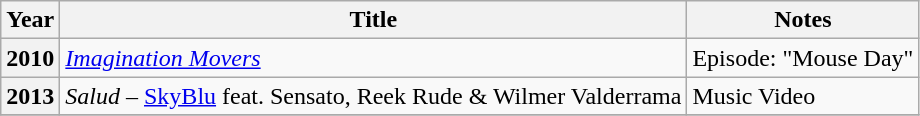<table class="wikitable plainrowheaders sortable">
<tr>
<th>Year</th>
<th>Title</th>
<th class="unsortable">Notes</th>
</tr>
<tr>
<th scope="row">2010</th>
<td><em><a href='#'>Imagination Movers</a></em></td>
<td>Episode: "Mouse Day"</td>
</tr>
<tr>
<th scope="row">2013</th>
<td><em>Salud</em> – <a href='#'>SkyBlu</a> feat. Sensato, Reek Rude & Wilmer Valderrama</td>
<td>Music Video</td>
</tr>
<tr>
</tr>
</table>
